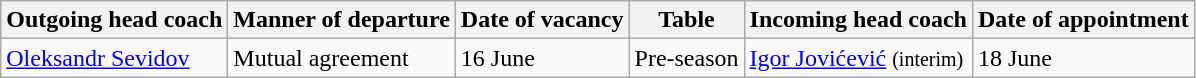<table class="wikitable">
<tr>
<th>Outgoing head coach</th>
<th>Manner of departure</th>
<th>Date of vacancy</th>
<th>Table</th>
<th>Incoming head coach</th>
<th>Date of appointment</th>
</tr>
<tr>
<td> <a href='#'>Oleksandr Sevidov</a></td>
<td>Mutual agreement</td>
<td>16 June</td>
<td>Pre-season</td>
<td> <a href='#'>Igor Jovićević</a> <small>(interim)</small></td>
<td>18 June</td>
</tr>
</table>
